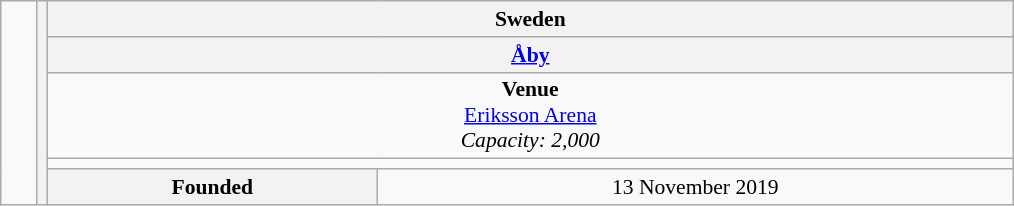<table class=wikitable style="text-align:center; font-size:90%;">
<tr>
<td rowspan="5"></td>
<th width=1% rowspan=20 bgcolor=ffffff></th>
<th colspan=2>Sweden</th>
</tr>
<tr>
<th colspan=2><a href='#'>Åby</a></th>
</tr>
<tr>
<td colspan=2><strong>Venue</strong><br><a href='#'>Eriksson Arena</a><br><em>Capacity: 2,000</em></td>
</tr>
<tr>
<td colspan=2></td>
</tr>
<tr>
<th>Founded</th>
<td>13 November 2019</td>
</tr>
</table>
